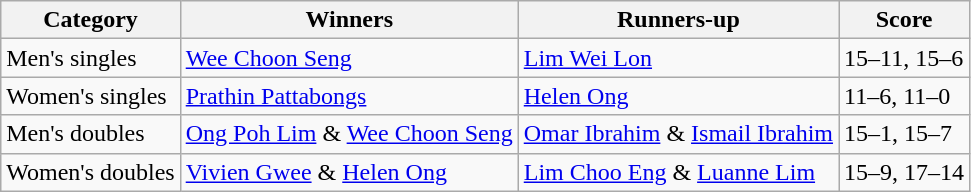<table class="wikitable">
<tr>
<th>Category</th>
<th>Winners</th>
<th>Runners-up</th>
<th>Score</th>
</tr>
<tr>
<td>Men's singles</td>
<td> <a href='#'>Wee Choon Seng</a></td>
<td> <a href='#'>Lim Wei Lon</a></td>
<td>15–11, 15–6</td>
</tr>
<tr>
<td>Women's singles</td>
<td> <a href='#'>Prathin Pattabongs</a></td>
<td> <a href='#'>Helen Ong</a></td>
<td>11–6, 11–0</td>
</tr>
<tr>
<td>Men's doubles</td>
<td> <a href='#'>Ong Poh Lim</a> & <a href='#'>Wee Choon Seng</a></td>
<td> <a href='#'>Omar Ibrahim</a> & <a href='#'>Ismail Ibrahim</a></td>
<td>15–1, 15–7</td>
</tr>
<tr>
<td>Women's doubles</td>
<td> <a href='#'>Vivien Gwee</a> & <a href='#'>Helen Ong</a></td>
<td> <a href='#'>Lim Choo Eng</a> & <a href='#'>Luanne Lim</a></td>
<td>15–9, 17–14</td>
</tr>
</table>
